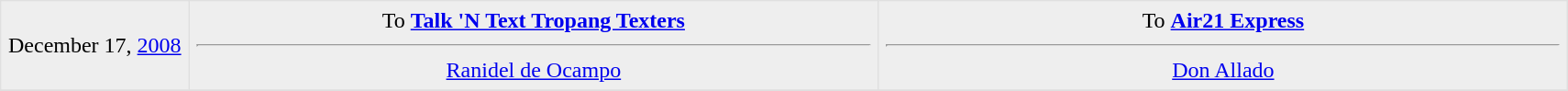<table border=1 style="border-collapse:collapse; text-align: center" bordercolor="#DFDFDF"  cellpadding="5">
<tr bgcolor="eeeeee">
<td style="width:12%">December 17, <a href='#'>2008</a><br></td>
<td style="width:44%" valign="top">To <strong><a href='#'>Talk 'N Text Tropang Texters</a></strong><hr><a href='#'>Ranidel de Ocampo</a></td>
<td style="width:44%" valign="top">To <strong><a href='#'>Air21 Express</a></strong><hr><a href='#'>Don Allado</a></td>
</tr>
<tr>
</tr>
</table>
